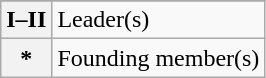<table class="wikitable">
<tr>
</tr>
<tr>
<th>I–II</th>
<td>Leader(s)</td>
</tr>
<tr>
<th>*</th>
<td>Founding member(s)</td>
</tr>
</table>
